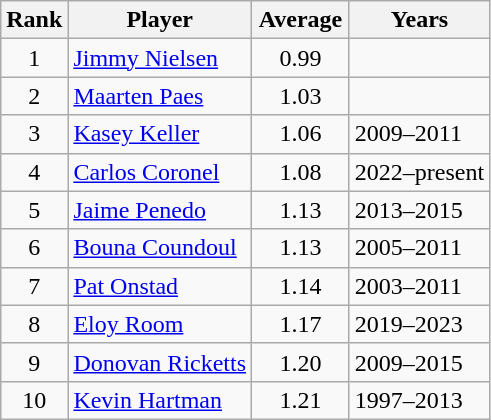<table class="wikitable sortable">
<tr>
<th>Rank</th>
<th>Player</th>
<th width=20%>Average</th>
<th>Years</th>
</tr>
<tr>
<td align=center>1</td>
<td> <a href='#'>Jimmy Nielsen</a></td>
<td align=center>0.99</td>
<td></td>
</tr>
<tr>
<td align=center>2</td>
<td> <a href='#'>Maarten Paes</a></td>
<td align=center>1.03</td>
<td></td>
</tr>
<tr>
<td align=center>3</td>
<td> <a href='#'>Kasey Keller</a></td>
<td align=center>1.06</td>
<td>2009–2011</td>
</tr>
<tr>
<td align=center>4</td>
<td> <a href='#'>Carlos Coronel</a></td>
<td align=center>1.08</td>
<td>2022–present</td>
</tr>
<tr>
<td align=center>5</td>
<td> <a href='#'>Jaime Penedo</a></td>
<td align=center>1.13</td>
<td>2013–2015</td>
</tr>
<tr>
<td align=center>6</td>
<td> <a href='#'>Bouna Coundoul</a></td>
<td align=center>1.13</td>
<td>2005–2011</td>
</tr>
<tr>
<td align=center>7</td>
<td> <a href='#'>Pat Onstad</a></td>
<td align=center>1.14</td>
<td>2003–2011</td>
</tr>
<tr>
<td align=center>8</td>
<td> <a href='#'>Eloy Room</a></td>
<td align=center>1.17</td>
<td>2019–2023</td>
</tr>
<tr>
<td align=center>9</td>
<td> <a href='#'>Donovan Ricketts</a></td>
<td align=center>1.20</td>
<td>2009–2015</td>
</tr>
<tr>
<td align=center>10</td>
<td> <a href='#'>Kevin Hartman</a></td>
<td align=center>1.21</td>
<td>1997–2013</td>
</tr>
</table>
